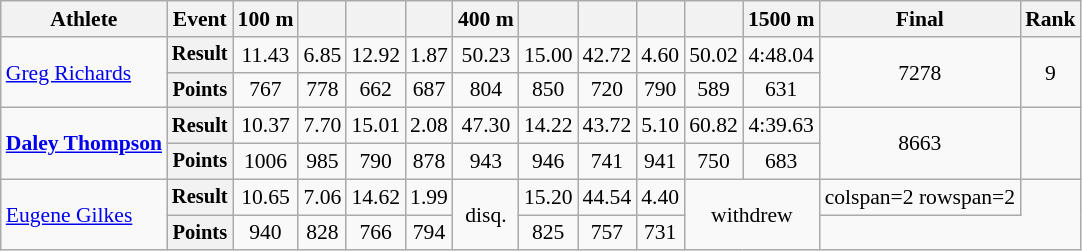<table class=wikitable style=font-size:90%;text-align:center>
<tr>
<th>Athlete</th>
<th>Event</th>
<th>100 m</th>
<th></th>
<th></th>
<th></th>
<th>400 m</th>
<th></th>
<th></th>
<th></th>
<th></th>
<th>1500 m</th>
<th>Final</th>
<th>Rank</th>
</tr>
<tr align=center>
<td align=left rowspan=2><a href='#'>Greg Richards</a></td>
<th style="font-size:95%">Result</th>
<td>11.43</td>
<td>6.85</td>
<td>12.92</td>
<td>1.87</td>
<td>50.23</td>
<td>15.00</td>
<td>42.72</td>
<td>4.60</td>
<td>50.02</td>
<td>4:48.04</td>
<td rowspan=2>7278</td>
<td rowspan=2>9</td>
</tr>
<tr>
<th style=font-size:95%>Points</th>
<td>767</td>
<td>778</td>
<td>662</td>
<td>687</td>
<td>804</td>
<td>850</td>
<td>720</td>
<td>790</td>
<td>589</td>
<td>631</td>
</tr>
<tr align=center>
<td align=left rowspan=2><strong><a href='#'>Daley Thompson</a></strong></td>
<th style="font-size:95%">Result</th>
<td>10.37</td>
<td>7.70</td>
<td>15.01</td>
<td>2.08</td>
<td>47.30</td>
<td>14.22</td>
<td>43.72</td>
<td>5.10</td>
<td>60.82</td>
<td>4:39.63</td>
<td rowspan=2>8663</td>
<td rowspan=2></td>
</tr>
<tr>
<th style=font-size:95%>Points</th>
<td>1006</td>
<td>985</td>
<td>790</td>
<td>878</td>
<td>943</td>
<td>946</td>
<td>741</td>
<td>941</td>
<td>750</td>
<td>683</td>
</tr>
<tr align=center>
<td align=left rowspan=2><a href='#'>Eugene Gilkes</a></td>
<th style="font-size:95%">Result</th>
<td>10.65</td>
<td>7.06</td>
<td>14.62</td>
<td>1.99</td>
<td rowspan=2>disq.</td>
<td>15.20</td>
<td>44.54</td>
<td>4.40</td>
<td colspan=2 rowspan=2>withdrew</td>
<td>colspan=2 rowspan=2 </td>
</tr>
<tr>
<th style=font-size:95%>Points</th>
<td>940</td>
<td>828</td>
<td>766</td>
<td>794</td>
<td>825</td>
<td>757</td>
<td>731</td>
</tr>
</table>
